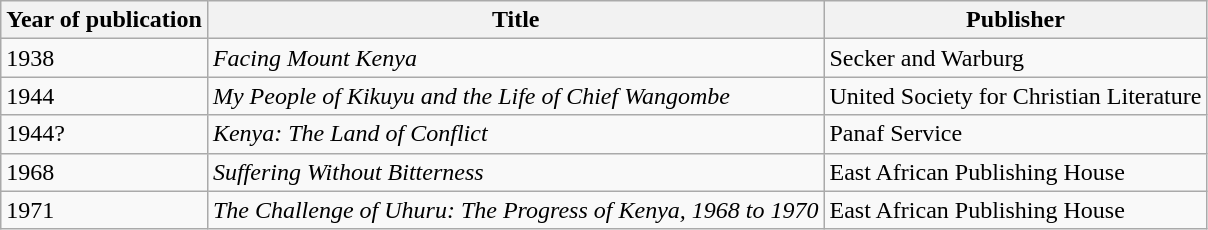<table class="wikitable sortable">
<tr>
<th>Year of publication</th>
<th>Title</th>
<th>Publisher</th>
</tr>
<tr>
<td>1938</td>
<td><em>Facing Mount Kenya</em></td>
<td>Secker and Warburg</td>
</tr>
<tr>
<td>1944</td>
<td><em>My People of Kikuyu and the Life of Chief Wangombe</em></td>
<td>United Society for Christian Literature</td>
</tr>
<tr>
<td>1944?</td>
<td><em>Kenya: The Land of Conflict</em></td>
<td>Panaf Service</td>
</tr>
<tr>
<td>1968</td>
<td><em>Suffering Without Bitterness</em></td>
<td>East African Publishing House</td>
</tr>
<tr>
<td>1971</td>
<td><em>The Challenge of Uhuru: The Progress of Kenya, 1968 to 1970</em></td>
<td>East African Publishing House</td>
</tr>
</table>
